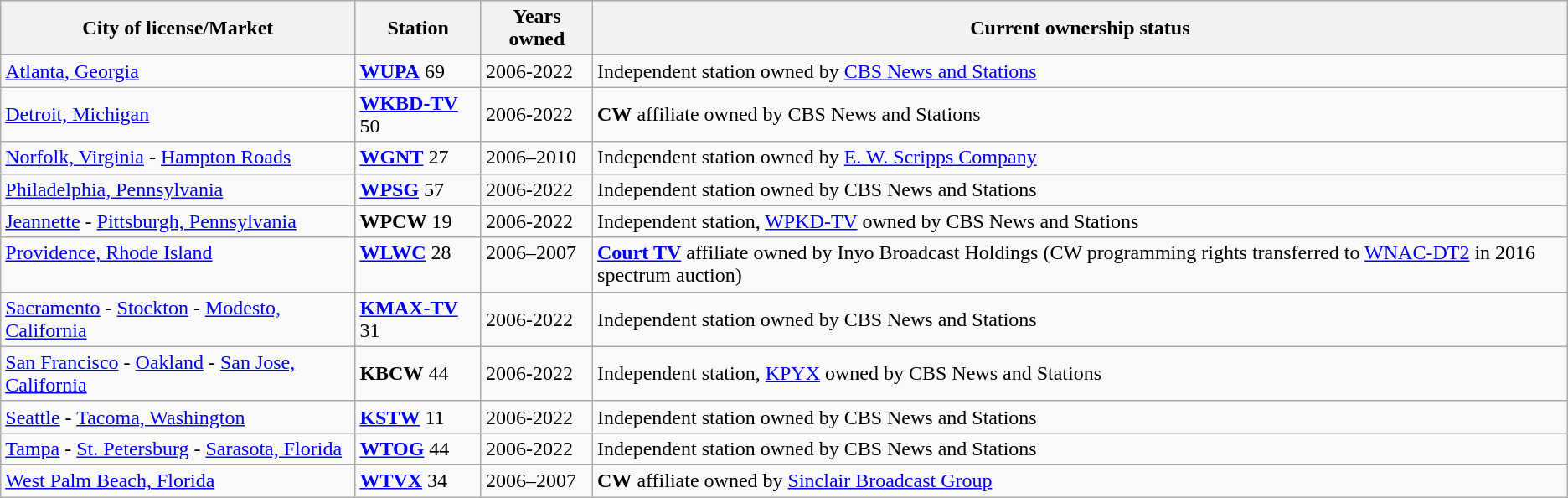<table class="wikitable">
<tr>
<th>City of license/Market</th>
<th>Station</th>
<th>Years owned</th>
<th>Current ownership status</th>
</tr>
<tr>
<td><a href='#'>Atlanta, Georgia</a></td>
<td><strong><a href='#'>WUPA</a></strong> 69</td>
<td>2006-2022</td>
<td>Independent station owned by <a href='#'>CBS News and Stations</a></td>
</tr>
<tr>
<td><a href='#'>Detroit, Michigan</a></td>
<td><strong><a href='#'>WKBD-TV</a></strong> 50</td>
<td>2006-2022</td>
<td><strong>CW</strong> affiliate owned by CBS News and Stations</td>
</tr>
<tr style="vertical-align: top; text-align: left;">
<td><a href='#'>Norfolk, Virginia</a> - <a href='#'>Hampton Roads</a></td>
<td><strong><a href='#'>WGNT</a></strong> 27</td>
<td>2006–2010</td>
<td>Independent station owned by <a href='#'>E. W. Scripps Company</a></td>
</tr>
<tr>
<td><a href='#'>Philadelphia, Pennsylvania</a></td>
<td><strong><a href='#'>WPSG</a></strong> 57</td>
<td>2006-2022</td>
<td>Independent station owned by CBS News and Stations</td>
</tr>
<tr>
<td><a href='#'>Jeannette</a> - <a href='#'>Pittsburgh, Pennsylvania</a></td>
<td><strong>WPCW</strong> 19</td>
<td>2006-2022</td>
<td>Independent station, <a href='#'>WPKD-TV</a> owned by CBS News and Stations</td>
</tr>
<tr style="vertical-align: top; text-align: left;">
<td><a href='#'>Providence, Rhode Island</a></td>
<td><strong><a href='#'>WLWC</a></strong> 28</td>
<td>2006–2007</td>
<td><strong><a href='#'>Court TV</a></strong> affiliate owned by Inyo Broadcast Holdings (CW programming rights transferred to <a href='#'>WNAC-DT2</a> in 2016 spectrum auction)</td>
</tr>
<tr>
<td><a href='#'>Sacramento</a> - <a href='#'>Stockton</a> - <a href='#'>Modesto, California</a></td>
<td><strong><a href='#'>KMAX-TV</a></strong> 31</td>
<td>2006-2022</td>
<td>Independent station owned by CBS News and Stations</td>
</tr>
<tr>
<td><a href='#'>San Francisco</a> - <a href='#'>Oakland</a> - <a href='#'>San Jose, California</a></td>
<td><strong>KBCW</strong> 44</td>
<td>2006-2022</td>
<td>Independent station, <a href='#'>KPYX</a> owned by CBS News and Stations</td>
</tr>
<tr>
<td><a href='#'>Seattle</a> - <a href='#'>Tacoma, Washington</a></td>
<td><strong><a href='#'>KSTW</a></strong> 11</td>
<td>2006-2022</td>
<td>Independent station owned by CBS News and Stations</td>
</tr>
<tr>
<td><a href='#'>Tampa</a> - <a href='#'>St. Petersburg</a> - <a href='#'>Sarasota, Florida</a></td>
<td><strong><a href='#'>WTOG</a></strong> 44</td>
<td>2006-2022</td>
<td>Independent station owned by CBS News and Stations</td>
</tr>
<tr style="vertical-align: top; text-align: left;">
<td><a href='#'>West Palm Beach, Florida</a></td>
<td><strong><a href='#'>WTVX</a></strong> 34</td>
<td>2006–2007</td>
<td><strong>CW</strong> affiliate owned by <a href='#'>Sinclair Broadcast Group</a></td>
</tr>
</table>
